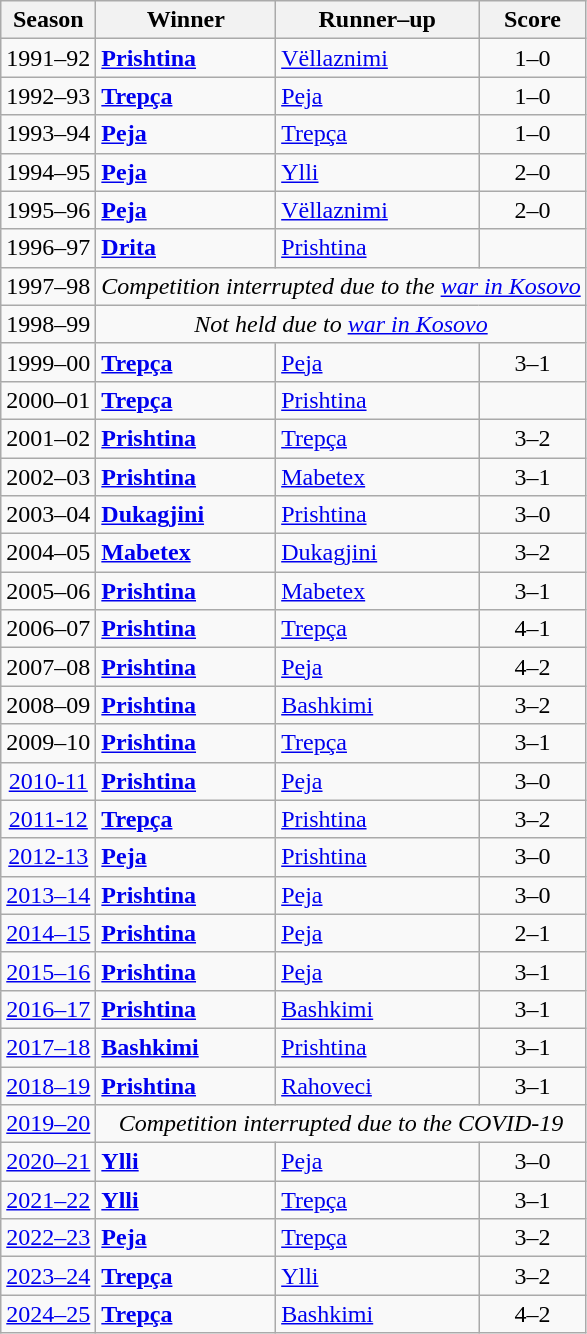<table class="wikitable" style="text-align:center">
<tr>
<th>Season</th>
<th>Winner</th>
<th>Runner–up</th>
<th>Score</th>
</tr>
<tr>
<td>1991–92</td>
<td align=left><strong><a href='#'>Prishtina</a></strong></td>
<td align=left><a href='#'>Vëllaznimi</a></td>
<td>1–0</td>
</tr>
<tr>
<td>1992–93</td>
<td align=left><strong><a href='#'>Trepça</a></strong></td>
<td align=left><a href='#'>Peja</a></td>
<td>1–0</td>
</tr>
<tr>
<td>1993–94</td>
<td align=left><strong><a href='#'>Peja</a></strong></td>
<td align=left><a href='#'>Trepça</a></td>
<td>1–0</td>
</tr>
<tr>
<td>1994–95</td>
<td align=left><strong><a href='#'>Peja</a></strong></td>
<td align=left><a href='#'>Ylli</a></td>
<td>2–0</td>
</tr>
<tr>
<td>1995–96</td>
<td align=left><strong><a href='#'>Peja</a></strong></td>
<td align=left><a href='#'>Vëllaznimi</a></td>
<td>2–0</td>
</tr>
<tr>
<td>1996–97</td>
<td align=left><strong><a href='#'>Drita</a></strong></td>
<td align=left><a href='#'>Prishtina</a></td>
<td></td>
</tr>
<tr>
<td>1997–98</td>
<td colspan="3" align="center"><em>Competition interrupted due to the <a href='#'>war in Kosovo</a></em></td>
</tr>
<tr>
<td>1998–99</td>
<td colspan="3" align="center"><em>Not held due to <a href='#'>war in Kosovo</a></em></td>
</tr>
<tr>
<td>1999–00</td>
<td align=left><strong><a href='#'>Trepça</a></strong></td>
<td align=left><a href='#'>Peja</a></td>
<td>3–1</td>
</tr>
<tr>
<td>2000–01</td>
<td align=left><strong><a href='#'>Trepça</a></strong></td>
<td align=left><a href='#'>Prishtina</a></td>
<td></td>
</tr>
<tr>
<td>2001–02</td>
<td align=left><strong><a href='#'>Prishtina</a></strong></td>
<td align=left><a href='#'>Trepça</a></td>
<td>3–2</td>
</tr>
<tr>
<td>2002–03</td>
<td align=left><strong><a href='#'>Prishtina</a></strong></td>
<td align=left><a href='#'>Mabetex</a></td>
<td>3–1</td>
</tr>
<tr>
<td>2003–04</td>
<td align=left><strong><a href='#'>Dukagjini</a></strong></td>
<td align=left><a href='#'>Prishtina</a></td>
<td>3–0</td>
</tr>
<tr>
<td>2004–05</td>
<td align=left><strong><a href='#'>Mabetex</a></strong></td>
<td align=left><a href='#'>Dukagjini</a></td>
<td>3–2</td>
</tr>
<tr>
<td>2005–06</td>
<td align=left><strong><a href='#'>Prishtina</a></strong></td>
<td align=left><a href='#'>Mabetex</a></td>
<td>3–1</td>
</tr>
<tr>
<td>2006–07</td>
<td align=left><strong><a href='#'>Prishtina</a></strong></td>
<td align=left><a href='#'>Trepça</a></td>
<td>4–1</td>
</tr>
<tr>
<td>2007–08</td>
<td align=left><strong><a href='#'>Prishtina</a></strong></td>
<td align=left><a href='#'>Peja</a></td>
<td>4–2</td>
</tr>
<tr>
<td>2008–09</td>
<td align=left><strong><a href='#'>Prishtina</a></strong></td>
<td align=left><a href='#'>Bashkimi</a></td>
<td>3–2</td>
</tr>
<tr>
<td>2009–10</td>
<td align=left><strong><a href='#'>Prishtina</a></strong></td>
<td align=left><a href='#'>Trepça</a></td>
<td>3–1</td>
</tr>
<tr>
<td><a href='#'>2010-11</a></td>
<td align=left><strong><a href='#'>Prishtina</a></strong></td>
<td align=left><a href='#'>Peja</a></td>
<td>3–0</td>
</tr>
<tr>
<td><a href='#'>2011-12</a></td>
<td align=left><strong><a href='#'>Trepça</a></strong></td>
<td align=left><a href='#'>Prishtina</a></td>
<td>3–2</td>
</tr>
<tr>
<td><a href='#'>2012-13</a></td>
<td align=left><strong><a href='#'>Peja</a></strong></td>
<td align=left><a href='#'>Prishtina</a></td>
<td>3–0</td>
</tr>
<tr>
<td><a href='#'>2013–14</a></td>
<td align=left><strong><a href='#'>Prishtina</a></strong></td>
<td align=left><a href='#'>Peja</a></td>
<td>3–0</td>
</tr>
<tr>
<td><a href='#'>2014–15</a></td>
<td align=left><strong><a href='#'>Prishtina</a></strong></td>
<td align=left><a href='#'>Peja</a></td>
<td>2–1</td>
</tr>
<tr>
<td><a href='#'>2015–16</a></td>
<td align=left><strong><a href='#'>Prishtina</a></strong></td>
<td align=left><a href='#'>Peja</a></td>
<td>3–1</td>
</tr>
<tr>
<td><a href='#'>2016–17</a></td>
<td align=left><strong><a href='#'>Prishtina</a></strong></td>
<td align=left><a href='#'>Bashkimi</a></td>
<td>3–1</td>
</tr>
<tr>
<td><a href='#'>2017–18</a></td>
<td align=left><strong><a href='#'>Bashkimi</a></strong></td>
<td align=left><a href='#'>Prishtina</a></td>
<td>3–1</td>
</tr>
<tr>
<td><a href='#'>2018–19</a></td>
<td align=left><strong><a href='#'>Prishtina</a></strong></td>
<td align=left><a href='#'>Rahoveci</a></td>
<td>3–1</td>
</tr>
<tr>
<td><a href='#'>2019–20</a></td>
<td colspan="3" align="center"><em>Competition interrupted due to the COVID-19</em></td>
</tr>
<tr>
<td><a href='#'>2020–21</a></td>
<td align=left><strong><a href='#'>Ylli</a></strong></td>
<td align=left><a href='#'>Peja</a></td>
<td>3–0</td>
</tr>
<tr>
<td><a href='#'>2021–22</a></td>
<td align=left><strong><a href='#'>Ylli</a></strong></td>
<td align=left><a href='#'>Trepça</a></td>
<td>3–1</td>
</tr>
<tr>
<td><a href='#'>2022–23</a></td>
<td align=left><strong><a href='#'>Peja</a></strong></td>
<td align=left><a href='#'>Trepça</a></td>
<td>3–2</td>
</tr>
<tr>
<td><a href='#'>2023–24</a></td>
<td align=left><strong><a href='#'>Trepça</a></strong></td>
<td align=left><a href='#'>Ylli</a></td>
<td>3–2</td>
</tr>
<tr>
<td><a href='#'>2024–25</a></td>
<td align=left><strong><a href='#'>Trepça</a></strong></td>
<td align=left><a href='#'>Bashkimi</a></td>
<td>4–2</td>
</tr>
</table>
